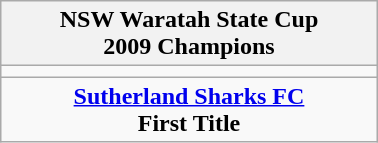<table class="wikitable" style="text-align: center; margin: 0 auto; width: 20%">
<tr>
<th>NSW Waratah State Cup<br>2009 Champions</th>
</tr>
<tr>
<td></td>
</tr>
<tr>
<td><strong><a href='#'>Sutherland Sharks FC</a></strong><br><strong>First Title</strong></td>
</tr>
</table>
